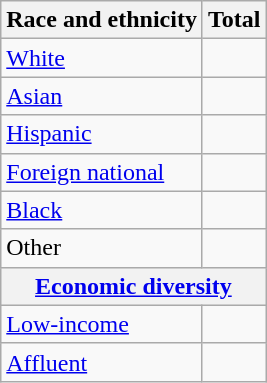<table class="wikitable floatright sortable collapsible"; text-align:right; font-size:80%;">
<tr>
<th>Race and ethnicity</th>
<th colspan="2" data-sort-type=number>Total</th>
</tr>
<tr>
<td><a href='#'>White</a></td>
<td align=right></td>
</tr>
<tr>
<td><a href='#'>Asian</a></td>
<td align=right></td>
</tr>
<tr>
<td><a href='#'>Hispanic</a></td>
<td align=right></td>
</tr>
<tr>
<td><a href='#'>Foreign national</a></td>
<td align=right></td>
</tr>
<tr>
<td><a href='#'>Black</a></td>
<td align=right></td>
</tr>
<tr>
<td>Other</td>
<td align=right></td>
</tr>
<tr>
<th colspan="4" data-sort-type=number><a href='#'>Economic diversity</a></th>
</tr>
<tr>
<td><a href='#'>Low-income</a></td>
<td align=right></td>
</tr>
<tr>
<td><a href='#'>Affluent</a></td>
<td align=right></td>
</tr>
</table>
